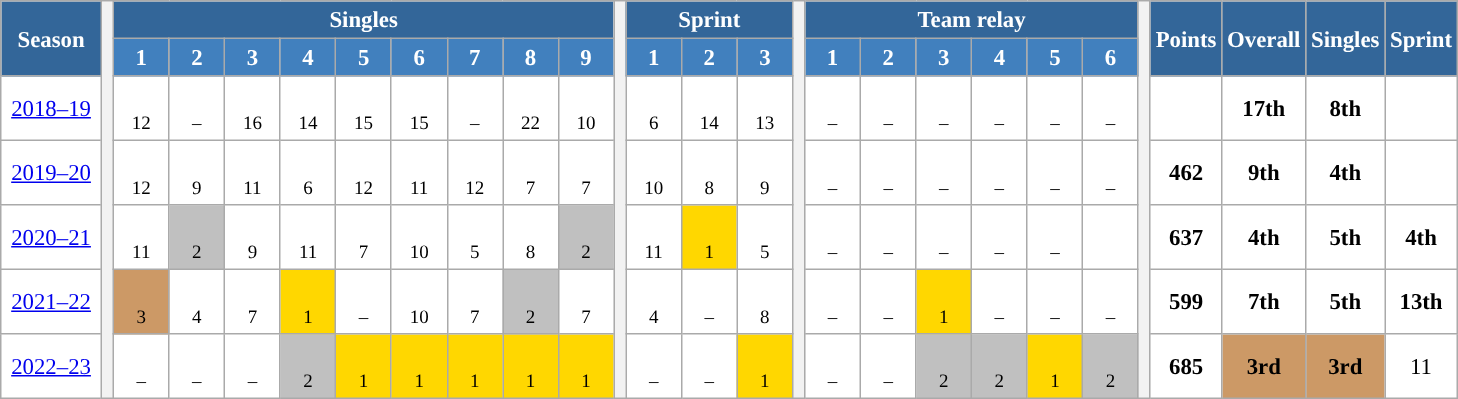<table class="wikitable" style="font-size:95%; text-align:center; border:grey solid 1px; border-collapse:collapse; background:#ffffff;">
<tr>
<th rowspan="2" style="background-color:#369; color:white; width:60px">Season</th>
<th rowspan="10" width="1px"></th>
<th colspan="9" style="background-color:#369; color:white;">Singles</th>
<th rowspan="10" width="1px"></th>
<th colspan="3" style="background-color:#369; color:white;">Sprint</th>
<th rowspan="10" width="1px"></th>
<th colspan="6" style="background-color:#369; color:white;">Team relay</th>
<th rowspan="10" width="1px"></th>
<th rowspan="2" style="background-color:#369; color:white; width:40px">Points</th>
<th rowspan="2" style="background-color:#369; color:white; width:40px">Overall</th>
<th rowspan="2" style="background-color:#369; color:white; width:40px">Singles</th>
<th rowspan="2" style="background-color:#369; color:white; width:40px">Sprint</th>
</tr>
<tr>
<th style="background-color:#4180be; color:white; width:30px">1</th>
<th style="background-color:#4180be; color:white; width:30px">2</th>
<th style="background-color:#4180be; color:white; width:30px">3</th>
<th style="background-color:#4180be; color:white; width:30px">4</th>
<th style="background-color:#4180be; color:white; width:30px">5</th>
<th style="background-color:#4180be; color:white; width:30px">6</th>
<th style="background-color:#4180be; color:white; width:30px">7</th>
<th style="background-color:#4180be; color:white; width:30px">8</th>
<th style="background-color:#4180be; color:white; width:30px">9</th>
<th style="background-color:#4180be; color:white; width:30px">1</th>
<th style="background-color:#4180be; color:white; width:30px">2</th>
<th style="background-color:#4180be; color:white; width:30px">3</th>
<th style="background-color:#4180be; color:white; width:30px">1</th>
<th style="background-color:#4180be; color:white; width:30px">2</th>
<th style="background-color:#4180be; color:white; width:30px">3</th>
<th style="background-color:#4180be; color:white; width:30px">4</th>
<th style="background-color:#4180be; color:white; width:30px">5</th>
<th style="background-color:#4180be; color:white; width:30px">6</th>
</tr>
<tr>
<td><a href='#'>2018–19</a></td>
<td><br><small>12</small></td>
<td><br><small>–</small></td>
<td><br><small>16</small></td>
<td><br><small>14</small></td>
<td><br><small>15</small></td>
<td><br><small>15</small></td>
<td><br><small>–</small></td>
<td><br><small>22</small></td>
<td><br><small>10</small></td>
<td><br><small>6</small></td>
<td><br><small>14</small></td>
<td><br><small>13</small></td>
<td><br><small>–</small></td>
<td><br><small>–</small></td>
<td><br><small>–</small></td>
<td><br><small>–</small></td>
<td><br><small>–</small></td>
<td><br><small>–</small></td>
<td></td>
<td><strong>17th</strong></td>
<td><strong>8th</strong></td>
<td></td>
</tr>
<tr>
<td><a href='#'>2019–20</a></td>
<td><br><small>12</small></td>
<td><br><small>9</small></td>
<td><br><small>11</small></td>
<td><br><small>6</small></td>
<td><br><small>12</small></td>
<td><br><small>11</small></td>
<td><br><small>12</small></td>
<td><br><small>7</small></td>
<td><br><small>7</small></td>
<td><br><small>10</small></td>
<td><br><small>8</small></td>
<td><br><small>9</small></td>
<td><br><small>–</small></td>
<td><br><small>–</small></td>
<td><br><small>–</small></td>
<td><br><small>–</small></td>
<td><br><small>–</small></td>
<td><br><small>–</small></td>
<td><strong>462</strong></td>
<td><strong>9th</strong></td>
<td><strong>4th</strong></td>
<td></td>
</tr>
<tr>
<td><a href='#'>2020–21</a></td>
<td><br><small>11</small></td>
<td style="background:silver;"><br><small>2</small></td>
<td><br><small>9</small></td>
<td><br><small>11</small></td>
<td><br><small>7</small></td>
<td><br><small>10</small></td>
<td><br><small>5</small></td>
<td><br><small>8</small></td>
<td style="background:silver;"><br><small>2</small></td>
<td><br><small>11</small></td>
<td style="background:gold;"><br><small>1</small></td>
<td><br><small>5</small></td>
<td><br><small>–</small></td>
<td><br><small>–</small></td>
<td><br><small>–</small></td>
<td><br><small>–</small></td>
<td><br><small>–</small></td>
<td><br><small></small></td>
<td><strong>637</strong></td>
<td><strong>4th</strong></td>
<td><strong>5th</strong></td>
<td><strong>4th</strong></td>
</tr>
<tr>
<td><a href='#'>2021–22</a></td>
<td style="background:#cc9966;"><br><small>3</small></td>
<td><br><small>4</small></td>
<td><br><small>7</small></td>
<td style="background:gold;"><br><small>1</small></td>
<td><br><small>–</small></td>
<td><br><small>10</small></td>
<td><br><small>7</small></td>
<td style="background:silver;"><br><small>2</small></td>
<td><br><small>7</small></td>
<td><br><small>4</small></td>
<td><br><small>–</small></td>
<td><br><small>8</small></td>
<td><br><small>–</small></td>
<td><br><small>–</small></td>
<td style="background:gold;"><br><small>1</small></td>
<td><br><small>–</small></td>
<td><br><small>–</small></td>
<td><br><small>–</small></td>
<td><strong>599</strong></td>
<td><strong>7th</strong></td>
<td><strong>5th</strong></td>
<td><strong>13th</strong></td>
</tr>
<tr>
<td><a href='#'>2022–23</a></td>
<td><br><small>–</small></td>
<td><br><small>–</small></td>
<td><br><small>–</small></td>
<td style="background:silver;"><br><small>2</small></td>
<td style="background:gold;"><br><small>1</small></td>
<td style="background:gold;"><br><small>1</small></td>
<td style="background:gold;"><br><small>1</small></td>
<td style="background:gold;"><br><small>1</small></td>
<td style="background:gold;"><br><small>1</small></td>
<td><br><small>–</small></td>
<td><br><small>–</small></td>
<td style="background:gold;"><br><small>1</small></td>
<td><br><small>–</small></td>
<td><br><small>–</small></td>
<td style="background:silver;"><br><small>2</small></td>
<td style="background:silver;"><br><small>2</small></td>
<td style="background:gold;"><br><small>1</small></td>
<td style="background:silver;"><br><small>2</small></td>
<td><strong>685</strong></td>
<td style="background:#cc9966;"><strong>3rd</strong></td>
<td style="background:#cc9966;"><strong>3rd</strong></td>
<td>11</td>
</tr>
</table>
